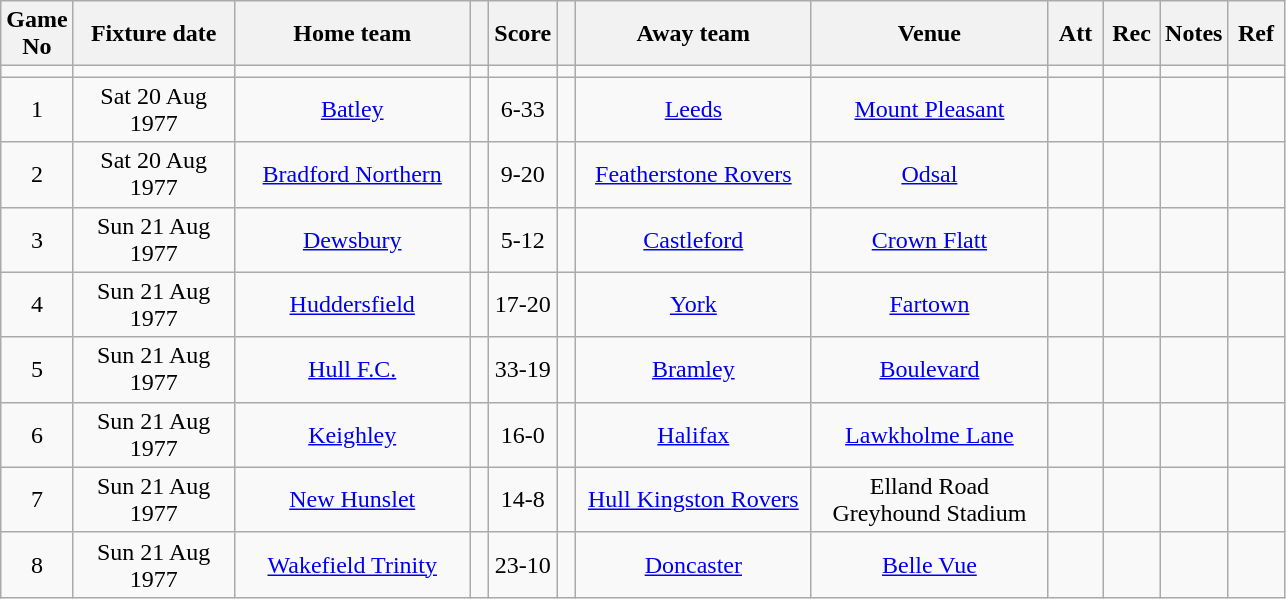<table class="wikitable" style="text-align:center;">
<tr>
<th width=20 abbr="No">Game No</th>
<th width=100 abbr="Date">Fixture date</th>
<th width=150 abbr="Home team">Home team</th>
<th width=5 abbr="space"></th>
<th width=20 abbr="Score">Score</th>
<th width=5 abbr="space"></th>
<th width=150 abbr="Away team">Away team</th>
<th width=150 abbr="Venue">Venue</th>
<th width=30 abbr="Att">Att</th>
<th width=30 abbr="Rec">Rec</th>
<th width=20 abbr="Notes">Notes</th>
<th width=30 abbr="Ref">Ref</th>
</tr>
<tr>
<td></td>
<td></td>
<td></td>
<td></td>
<td></td>
<td></td>
<td></td>
<td></td>
<td></td>
<td></td>
<td></td>
<td></td>
</tr>
<tr>
<td>1</td>
<td>Sat 20 Aug 1977</td>
<td><a href='#'>Batley</a></td>
<td></td>
<td>6-33</td>
<td></td>
<td><a href='#'>Leeds</a></td>
<td><a href='#'>Mount Pleasant</a></td>
<td></td>
<td></td>
<td></td>
<td></td>
</tr>
<tr>
<td>2</td>
<td>Sat 20 Aug 1977</td>
<td><a href='#'>Bradford Northern</a></td>
<td></td>
<td>9-20</td>
<td></td>
<td><a href='#'>Featherstone Rovers</a></td>
<td><a href='#'>Odsal</a></td>
<td></td>
<td></td>
<td></td>
<td></td>
</tr>
<tr>
<td>3</td>
<td>Sun 21 Aug 1977</td>
<td><a href='#'>Dewsbury</a></td>
<td></td>
<td>5-12</td>
<td></td>
<td><a href='#'>Castleford</a></td>
<td><a href='#'>Crown Flatt</a></td>
<td></td>
<td></td>
<td></td>
<td></td>
</tr>
<tr>
<td>4</td>
<td>Sun 21 Aug 1977</td>
<td><a href='#'>Huddersfield</a></td>
<td></td>
<td>17-20</td>
<td></td>
<td><a href='#'>York</a></td>
<td><a href='#'>Fartown</a></td>
<td></td>
<td></td>
<td></td>
<td></td>
</tr>
<tr>
<td>5</td>
<td>Sun 21 Aug 1977</td>
<td><a href='#'>Hull F.C.</a></td>
<td></td>
<td>33-19</td>
<td></td>
<td><a href='#'>Bramley</a></td>
<td><a href='#'>Boulevard</a></td>
<td></td>
<td></td>
<td></td>
<td></td>
</tr>
<tr>
<td>6</td>
<td>Sun 21 Aug 1977</td>
<td><a href='#'>Keighley</a></td>
<td></td>
<td>16-0</td>
<td></td>
<td><a href='#'>Halifax</a></td>
<td><a href='#'>Lawkholme Lane</a></td>
<td></td>
<td></td>
<td></td>
<td></td>
</tr>
<tr>
<td>7</td>
<td>Sun 21 Aug 1977</td>
<td><a href='#'>New Hunslet</a></td>
<td></td>
<td>14-8</td>
<td></td>
<td><a href='#'>Hull Kingston Rovers</a></td>
<td>Elland Road Greyhound Stadium</td>
<td></td>
<td></td>
<td></td>
<td></td>
</tr>
<tr>
<td>8</td>
<td>Sun 21 Aug 1977</td>
<td><a href='#'>Wakefield Trinity</a></td>
<td></td>
<td>23-10</td>
<td></td>
<td><a href='#'>Doncaster</a></td>
<td><a href='#'>Belle Vue</a></td>
<td></td>
<td></td>
<td></td>
<td></td>
</tr>
</table>
